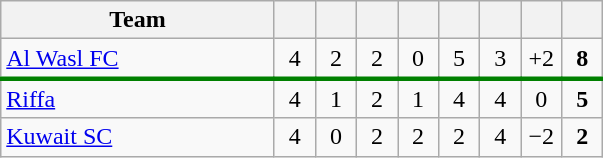<table class="wikitable" style="text-align: center;">
<tr>
<th width="175">Team</th>
<th width="20"></th>
<th width="20"></th>
<th width="20"></th>
<th width="20"></th>
<th width="20"></th>
<th width="20"></th>
<th width="20"></th>
<th width="20"></th>
</tr>
<tr style="border-bottom:3px solid green;">
<td align=left> <a href='#'>Al Wasl FC</a></td>
<td>4</td>
<td>2</td>
<td>2</td>
<td>0</td>
<td>5</td>
<td>3</td>
<td>+2</td>
<td><strong>8</strong></td>
</tr>
<tr>
<td align=left> <a href='#'>Riffa</a></td>
<td>4</td>
<td>1</td>
<td>2</td>
<td>1</td>
<td>4</td>
<td>4</td>
<td>0</td>
<td><strong>5</strong></td>
</tr>
<tr>
<td align=left> <a href='#'>Kuwait SC</a></td>
<td>4</td>
<td>0</td>
<td>2</td>
<td>2</td>
<td>2</td>
<td>4</td>
<td>−2</td>
<td><strong>2</strong></td>
</tr>
</table>
